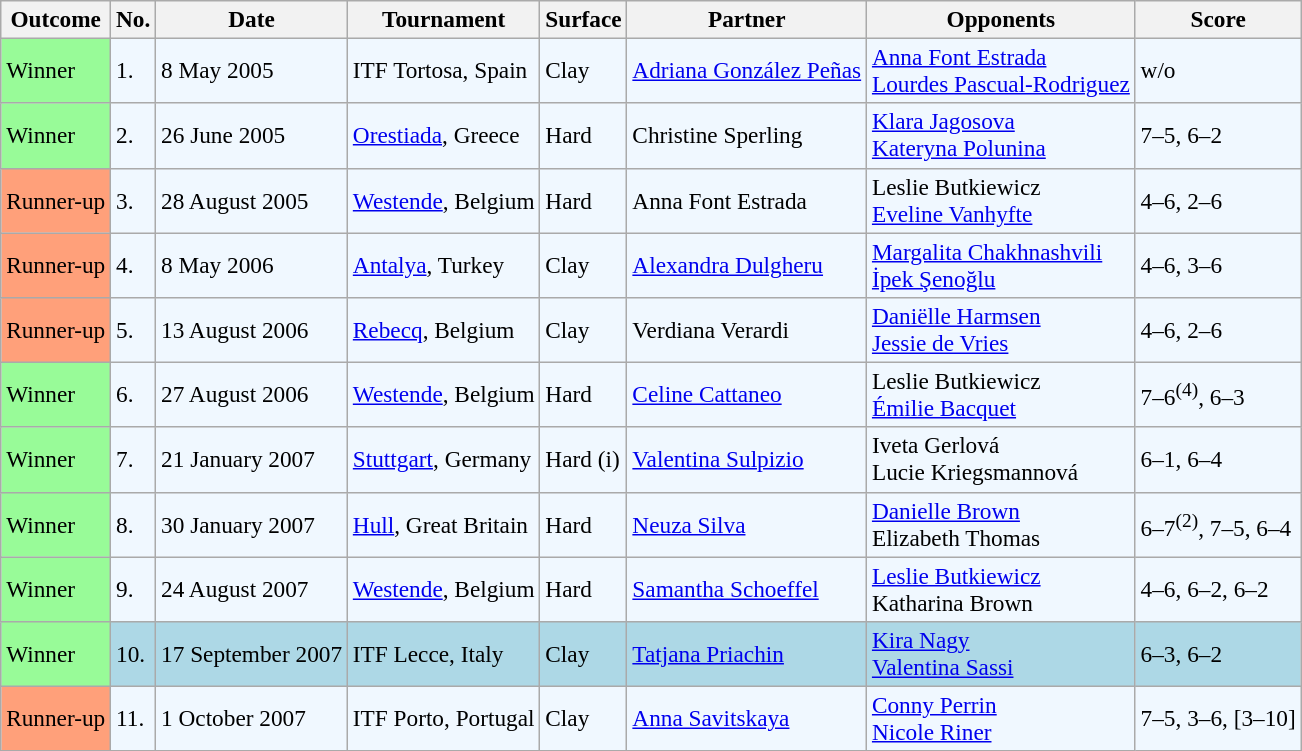<table class="sortable wikitable" style=font-size:97%>
<tr>
<th>Outcome</th>
<th>No.</th>
<th>Date</th>
<th>Tournament</th>
<th>Surface</th>
<th>Partner</th>
<th>Opponents</th>
<th class="unsortable">Score</th>
</tr>
<tr bgcolor="#f0f8ff">
<td bgcolor="98FB98">Winner</td>
<td>1.</td>
<td>8 May 2005</td>
<td>ITF Tortosa, Spain</td>
<td>Clay</td>
<td> <a href='#'>Adriana González Peñas</a></td>
<td> <a href='#'>Anna Font Estrada</a> <br>  <a href='#'>Lourdes Pascual-Rodriguez</a></td>
<td>w/o</td>
</tr>
<tr bgcolor="#f0f8ff">
<td bgcolor="98FB98">Winner</td>
<td>2.</td>
<td>26 June 2005</td>
<td><a href='#'>Orestiada</a>, Greece</td>
<td>Hard</td>
<td> Christine Sperling</td>
<td> <a href='#'>Klara Jagosova</a> <br>   <a href='#'>Kateryna Polunina</a></td>
<td>7–5, 6–2</td>
</tr>
<tr bgcolor="#f0f8ff">
<td bgcolor="FFA07A">Runner-up</td>
<td>3.</td>
<td>28 August 2005</td>
<td><a href='#'>Westende</a>, Belgium</td>
<td>Hard</td>
<td> Anna Font Estrada</td>
<td> Leslie Butkiewicz <br>  <a href='#'>Eveline Vanhyfte</a></td>
<td>4–6, 2–6</td>
</tr>
<tr bgcolor="#f0f8ff">
<td bgcolor="FFA07A">Runner-up</td>
<td>4.</td>
<td>8 May 2006</td>
<td><a href='#'>Antalya</a>, Turkey</td>
<td>Clay</td>
<td> <a href='#'>Alexandra Dulgheru</a></td>
<td> <a href='#'>Margalita Chakhnashvili</a> <br>  <a href='#'>İpek Şenoğlu</a></td>
<td>4–6, 3–6</td>
</tr>
<tr style="background:#f0f8ff;">
<td bgcolor="FFA07A">Runner-up</td>
<td>5.</td>
<td>13 August 2006</td>
<td><a href='#'>Rebecq</a>, Belgium</td>
<td>Clay</td>
<td> Verdiana Verardi</td>
<td> <a href='#'>Daniëlle Harmsen</a> <br>  <a href='#'>Jessie de Vries</a></td>
<td>4–6, 2–6</td>
</tr>
<tr style="background:#f0f8ff;">
<td bgcolor="98FB98">Winner</td>
<td>6.</td>
<td>27 August 2006</td>
<td><a href='#'>Westende</a>, Belgium</td>
<td>Hard</td>
<td> <a href='#'>Celine Cattaneo</a></td>
<td> Leslie Butkiewicz <br>  <a href='#'>Émilie Bacquet</a></td>
<td>7–6<sup>(4)</sup>, 6–3</td>
</tr>
<tr style="background:#f0f8ff;">
<td bgcolor="98FB98">Winner</td>
<td>7.</td>
<td>21 January 2007</td>
<td><a href='#'>Stuttgart</a>, Germany</td>
<td>Hard (i)</td>
<td> <a href='#'>Valentina Sulpizio</a></td>
<td> Iveta Gerlová <br>  Lucie Kriegsmannová</td>
<td>6–1, 6–4</td>
</tr>
<tr style="background:#f0f8ff;">
<td style="background:#98fb98;">Winner</td>
<td>8.</td>
<td>30 January 2007</td>
<td><a href='#'>Hull</a>, Great Britain</td>
<td>Hard</td>
<td> <a href='#'>Neuza Silva</a></td>
<td> <a href='#'>Danielle Brown</a> <br> Elizabeth Thomas</td>
<td>6–7<sup>(2)</sup>, 7–5, 6–4</td>
</tr>
<tr style="background:#f0f8ff;">
<td bgcolor="98FB98">Winner</td>
<td>9.</td>
<td>24 August 2007</td>
<td><a href='#'>Westende</a>, Belgium</td>
<td>Hard</td>
<td> <a href='#'>Samantha Schoeffel</a></td>
<td> <a href='#'>Leslie Butkiewicz</a> <br>  Katharina Brown</td>
<td>4–6, 6–2, 6–2</td>
</tr>
<tr style="background:lightblue;">
<td bgcolor="98FB98">Winner</td>
<td>10.</td>
<td>17 September 2007</td>
<td>ITF Lecce, Italy</td>
<td>Clay</td>
<td> <a href='#'>Tatjana Priachin</a></td>
<td> <a href='#'>Kira Nagy</a> <br>  <a href='#'>Valentina Sassi</a></td>
<td>6–3, 6–2</td>
</tr>
<tr style="background:#f0f8ff;">
<td bgcolor="FFA07A">Runner-up</td>
<td>11.</td>
<td>1 October 2007</td>
<td>ITF Porto, Portugal</td>
<td>Clay</td>
<td> <a href='#'>Anna Savitskaya</a></td>
<td> <a href='#'>Conny Perrin</a> <br>  <a href='#'>Nicole Riner</a></td>
<td>7–5, 3–6, [3–10]</td>
</tr>
</table>
